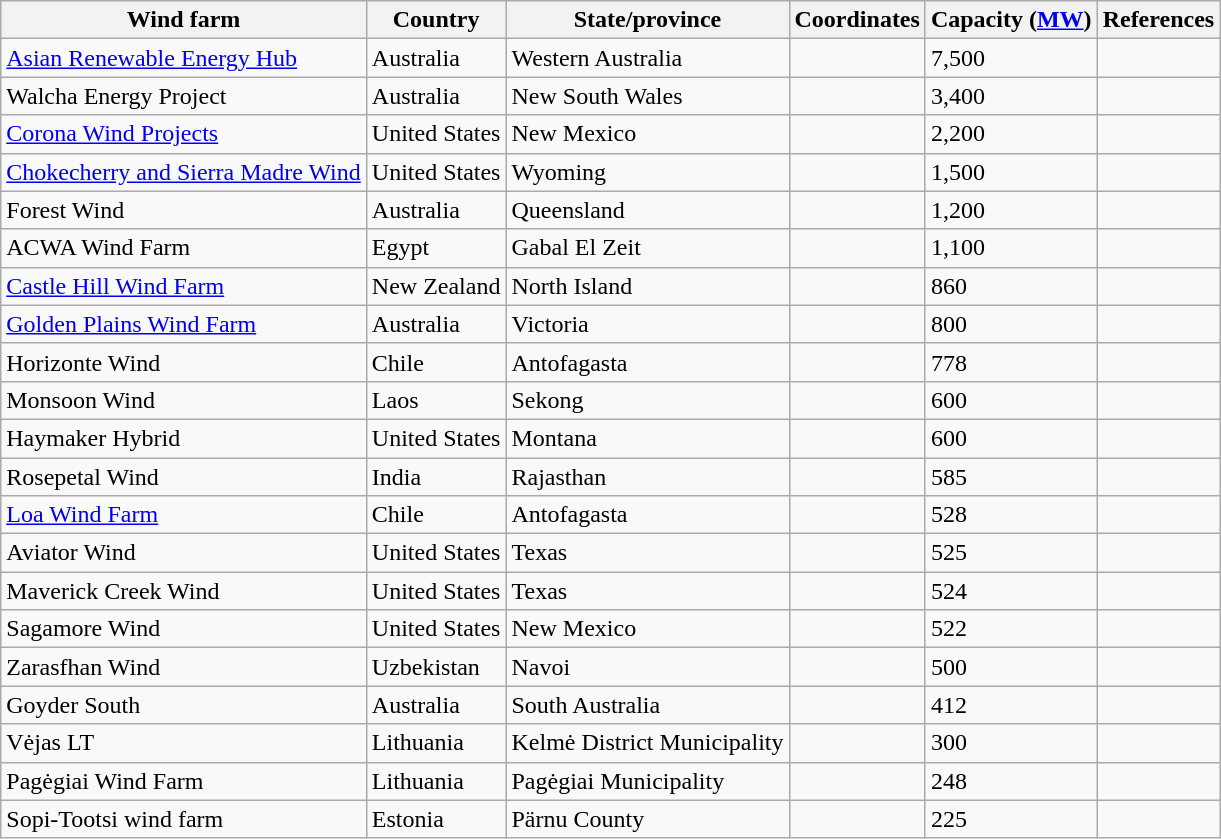<table class="wikitable sortable">
<tr>
<th>Wind farm</th>
<th>Country</th>
<th>State/province</th>
<th>Coordinates</th>
<th data-sort-type="number">Capacity (<a href='#'>MW</a>)</th>
<th>References</th>
</tr>
<tr>
<td><a href='#'>Asian Renewable Energy Hub</a></td>
<td>Australia</td>
<td>Western Australia</td>
<td></td>
<td>7,500</td>
<td></td>
</tr>
<tr>
<td>Walcha Energy Project</td>
<td>Australia</td>
<td>New South Wales</td>
<td></td>
<td>3,400</td>
<td></td>
</tr>
<tr>
<td><a href='#'>Corona Wind Projects</a></td>
<td>United States</td>
<td>New Mexico</td>
<td></td>
<td>2,200</td>
<td></td>
</tr>
<tr>
<td><a href='#'>Chokecherry and Sierra Madre Wind</a></td>
<td>United States</td>
<td>Wyoming</td>
<td></td>
<td>1,500</td>
<td></td>
</tr>
<tr>
<td>Forest Wind</td>
<td>Australia</td>
<td>Queensland</td>
<td></td>
<td>1,200</td>
<td></td>
</tr>
<tr>
<td>ACWA Wind Farm</td>
<td>Egypt</td>
<td>Gabal El Zeit</td>
<td></td>
<td>1,100</td>
<td></td>
</tr>
<tr>
<td><a href='#'>Castle Hill Wind Farm</a></td>
<td>New Zealand</td>
<td>North Island</td>
<td></td>
<td>860</td>
<td></td>
</tr>
<tr>
<td><a href='#'>Golden Plains Wind Farm</a></td>
<td>Australia</td>
<td>Victoria</td>
<td></td>
<td>800</td>
<td></td>
</tr>
<tr>
<td>Horizonte Wind</td>
<td>Chile</td>
<td>Antofagasta</td>
<td></td>
<td>778</td>
<td></td>
</tr>
<tr>
<td>Monsoon Wind</td>
<td>Laos</td>
<td>Sekong</td>
<td></td>
<td>600</td>
<td></td>
</tr>
<tr>
<td>Haymaker Hybrid</td>
<td>United States</td>
<td>Montana</td>
<td></td>
<td>600</td>
<td></td>
</tr>
<tr>
<td>Rosepetal Wind</td>
<td>India</td>
<td>Rajasthan</td>
<td></td>
<td>585</td>
<td></td>
</tr>
<tr>
<td><a href='#'>Loa Wind Farm</a></td>
<td>Chile</td>
<td>Antofagasta</td>
<td></td>
<td>528</td>
<td></td>
</tr>
<tr>
<td>Aviator Wind</td>
<td>United States</td>
<td>Texas</td>
<td></td>
<td>525</td>
<td></td>
</tr>
<tr>
<td>Maverick Creek Wind</td>
<td>United States</td>
<td>Texas</td>
<td></td>
<td>524</td>
<td></td>
</tr>
<tr>
<td>Sagamore Wind</td>
<td>United States</td>
<td>New Mexico</td>
<td></td>
<td>522</td>
<td></td>
</tr>
<tr>
<td>Zarasfhan Wind</td>
<td>Uzbekistan</td>
<td>Navoi</td>
<td></td>
<td>500</td>
<td></td>
</tr>
<tr>
<td>Goyder South</td>
<td>Australia</td>
<td>South Australia</td>
<td></td>
<td>412</td>
<td></td>
</tr>
<tr>
<td>Vėjas LT</td>
<td>Lithuania</td>
<td>Kelmė District Municipality</td>
<td></td>
<td>300</td>
<td></td>
</tr>
<tr>
<td>Pagėgiai Wind Farm</td>
<td>Lithuania</td>
<td>Pagėgiai Municipality</td>
<td></td>
<td>248</td>
<td></td>
</tr>
<tr>
<td>Sopi-Tootsi wind farm</td>
<td>Estonia</td>
<td>Pärnu County</td>
<td></td>
<td>225</td>
<td></td>
</tr>
</table>
